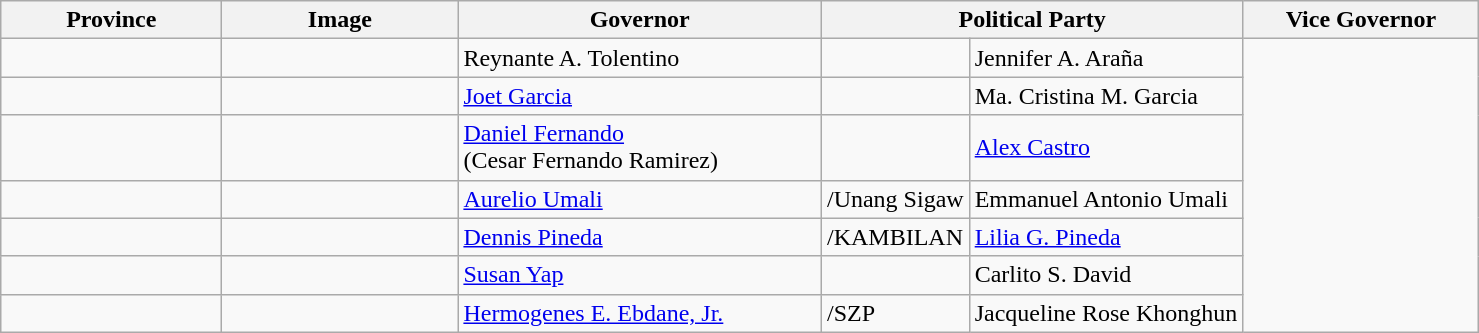<table class="wikitable sortable">
<tr>
<th width=140>Province</th>
<th width=150>Image</th>
<th width=235>Governor</th>
<th width=120 colspan=2>Political Party</th>
<th width=150>Vice Governor</th>
</tr>
<tr>
<td></td>
<td></td>
<td>Reynante A. Tolentino</td>
<td></td>
<td>Jennifer A. Araña</td>
</tr>
<tr>
<td></td>
<td align=center></td>
<td><a href='#'>Joet Garcia</a></td>
<td></td>
<td>Ma. Cristina M. Garcia</td>
</tr>
<tr>
<td></td>
<td align=center></td>
<td><a href='#'>Daniel Fernando</a><br>(Cesar Fernando Ramirez)</td>
<td></td>
<td><a href='#'>Alex Castro</a></td>
</tr>
<tr>
<td></td>
<td align=center></td>
<td><a href='#'>Aurelio Umali</a></td>
<td>/Unang Sigaw</td>
<td>Emmanuel Antonio Umali</td>
</tr>
<tr>
<td></td>
<td align=center></td>
<td><a href='#'>Dennis Pineda</a></td>
<td>/KAMBILAN</td>
<td><a href='#'>Lilia G. Pineda</a></td>
</tr>
<tr>
<td></td>
<td align=center></td>
<td><a href='#'>Susan Yap</a></td>
<td></td>
<td>Carlito S. David</td>
</tr>
<tr>
<td></td>
<td align=center></td>
<td><a href='#'>Hermogenes E. Ebdane, Jr.</a></td>
<td>/SZP</td>
<td>Jacqueline Rose Khonghun</td>
</tr>
</table>
